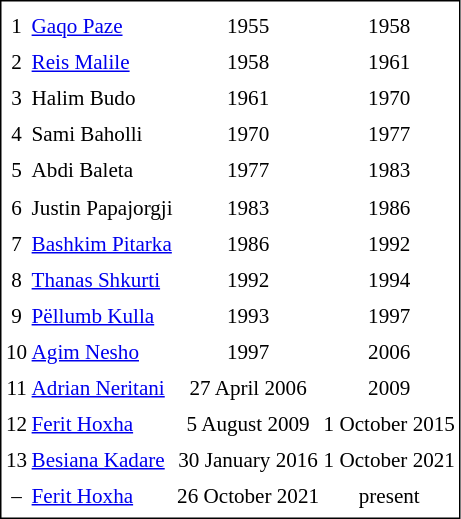<table cellpadding="0" cellspacing="3" style="border:1px solid #000000; font-size:88%; line-height: 1.5em;">
<tr>
<td><strong></strong></td>
<td><strong></strong></td>
<td colspan="2"></td>
</tr>
<tr>
<td align="center">1</td>
<td><a href='#'>Gaqo Paze</a></td>
<td align="center">1955</td>
<td align="center">1958</td>
</tr>
<tr>
<td align="center">2</td>
<td><a href='#'>Reis Malile</a></td>
<td align="center">1958</td>
<td align="center">1961</td>
</tr>
<tr>
<td align="center">3</td>
<td>Halim Budo</td>
<td align="center">1961</td>
<td align="center">1970</td>
</tr>
<tr>
<td align="center">4</td>
<td>Sami Baholli</td>
<td align="center">1970</td>
<td align="center">1977</td>
</tr>
<tr>
<td align="center">5</td>
<td>Abdi Baleta</td>
<td align="center">1977</td>
<td align="center">1983</td>
</tr>
<tr>
<td align="center">6</td>
<td>Justin Papajorgji</td>
<td align="center">1983</td>
<td align="center">1986</td>
</tr>
<tr>
<td align="center">7</td>
<td><a href='#'>Bashkim Pitarka</a></td>
<td align="center">1986</td>
<td align="center">1992</td>
</tr>
<tr>
<td align="center">8</td>
<td><a href='#'>Thanas Shkurti</a></td>
<td align="center">1992</td>
<td align="center">1994</td>
</tr>
<tr>
<td align="center">9</td>
<td><a href='#'>Pëllumb Kulla</a></td>
<td align="center">1993</td>
<td align="center">1997</td>
</tr>
<tr>
<td align="center">10</td>
<td><a href='#'>Agim Nesho</a></td>
<td align="center">1997</td>
<td align="center">2006</td>
</tr>
<tr>
<td align="center">11</td>
<td><a href='#'>Adrian Neritani</a></td>
<td align="center">27 April 2006</td>
<td align="center">2009</td>
</tr>
<tr>
<td align="center">12</td>
<td><a href='#'>Ferit Hoxha</a></td>
<td align="center">5 August 2009</td>
<td align="center">1 October 2015</td>
</tr>
<tr>
<td align="center">13</td>
<td><a href='#'>Besiana Kadare</a></td>
<td align="center">30 January 2016</td>
<td align="center">1 October 2021</td>
</tr>
<tr>
<td align="center">–</td>
<td><a href='#'>Ferit Hoxha</a></td>
<td align="center">26 October 2021</td>
<td align="center">present</td>
</tr>
</table>
